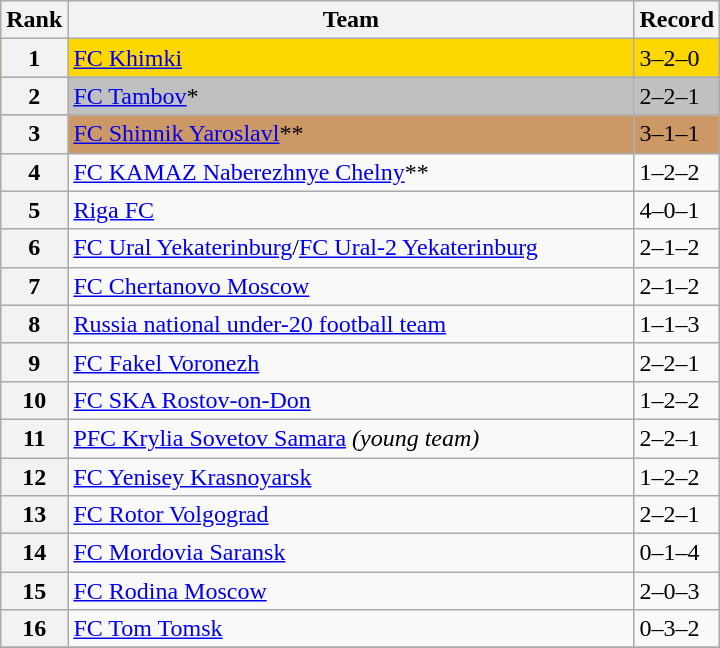<table class="wikitable">
<tr>
<th>Rank</th>
<th width=370px>Team</th>
<th>Record</th>
</tr>
<tr bgcolor=gold>
<th>1</th>
<td><a href='#'>FC Khimki</a></td>
<td>3–2–0</td>
</tr>
<tr bgcolor=silver>
<th>2</th>
<td><a href='#'>FC Tambov</a>*</td>
<td>2–2–1</td>
</tr>
<tr bgcolor=cc9966>
<th>3</th>
<td><a href='#'>FC Shinnik Yaroslavl</a>**</td>
<td>3–1–1</td>
</tr>
<tr>
<th>4</th>
<td><a href='#'>FC KAMAZ Naberezhnye Chelny</a>**</td>
<td>1–2–2</td>
</tr>
<tr>
<th>5</th>
<td> <a href='#'>Riga FC</a></td>
<td>4–0–1</td>
</tr>
<tr>
<th>6</th>
<td><a href='#'>FC Ural Yekaterinburg</a>/<a href='#'>FC Ural-2 Yekaterinburg</a></td>
<td>2–1–2</td>
</tr>
<tr>
<th>7</th>
<td><a href='#'>FC Chertanovo Moscow</a></td>
<td>2–1–2</td>
</tr>
<tr>
<th>8</th>
<td><a href='#'>Russia national under-20 football team</a></td>
<td>1–1–3</td>
</tr>
<tr>
<th>9</th>
<td><a href='#'>FC Fakel Voronezh</a></td>
<td>2–2–1</td>
</tr>
<tr>
<th>10</th>
<td><a href='#'>FC SKA Rostov-on-Don</a></td>
<td>1–2–2</td>
</tr>
<tr>
<th>11</th>
<td><a href='#'>PFC Krylia Sovetov Samara</a> <em>(young team)</em></td>
<td>2–2–1</td>
</tr>
<tr>
<th>12</th>
<td><a href='#'>FC Yenisey Krasnoyarsk</a></td>
<td>1–2–2</td>
</tr>
<tr>
<th>13</th>
<td><a href='#'>FC Rotor Volgograd</a></td>
<td>2–2–1</td>
</tr>
<tr>
<th>14</th>
<td><a href='#'>FC Mordovia Saransk</a></td>
<td>0–1–4</td>
</tr>
<tr>
<th>15</th>
<td><a href='#'>FC Rodina Moscow</a></td>
<td>2–0–3</td>
</tr>
<tr>
<th>16</th>
<td><a href='#'>FC Tom Tomsk</a></td>
<td>0–3–2</td>
</tr>
<tr>
</tr>
</table>
